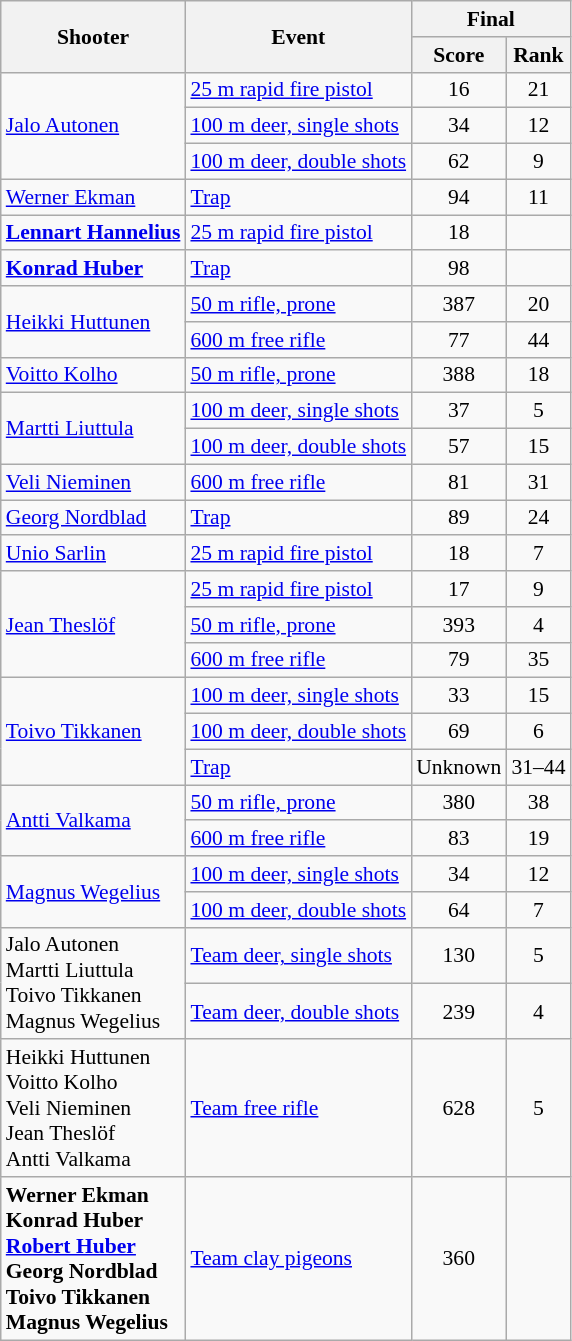<table class=wikitable style="font-size:90%">
<tr>
<th rowspan=2>Shooter</th>
<th rowspan=2>Event</th>
<th colspan=2>Final</th>
</tr>
<tr>
<th>Score</th>
<th>Rank</th>
</tr>
<tr>
<td rowspan=3><a href='#'>Jalo Autonen</a></td>
<td><a href='#'>25 m rapid fire pistol</a></td>
<td align=center>16</td>
<td align=center>21</td>
</tr>
<tr>
<td><a href='#'>100 m deer, single shots</a></td>
<td align=center>34</td>
<td align=center>12</td>
</tr>
<tr>
<td><a href='#'>100 m deer, double shots</a></td>
<td align=center>62</td>
<td align=center>9</td>
</tr>
<tr>
<td><a href='#'>Werner Ekman</a></td>
<td><a href='#'>Trap</a></td>
<td align=center>94</td>
<td align=center>11</td>
</tr>
<tr>
<td><strong><a href='#'>Lennart Hannelius</a></strong></td>
<td><a href='#'>25 m rapid fire pistol</a></td>
<td align=center>18</td>
<td align=center></td>
</tr>
<tr>
<td><strong><a href='#'>Konrad Huber</a></strong></td>
<td><a href='#'>Trap</a></td>
<td align=center>98</td>
<td align=center></td>
</tr>
<tr>
<td rowspan=2><a href='#'>Heikki Huttunen</a></td>
<td><a href='#'>50 m rifle, prone</a></td>
<td align=center>387</td>
<td align=center>20</td>
</tr>
<tr>
<td><a href='#'>600 m free rifle</a></td>
<td align=center>77</td>
<td align=center>44</td>
</tr>
<tr>
<td><a href='#'>Voitto Kolho</a></td>
<td><a href='#'>50 m rifle, prone</a></td>
<td align=center>388</td>
<td align=center>18</td>
</tr>
<tr>
<td rowspan=2><a href='#'>Martti Liuttula</a></td>
<td><a href='#'>100 m deer, single shots</a></td>
<td align=center>37</td>
<td align=center>5</td>
</tr>
<tr>
<td><a href='#'>100 m deer, double shots</a></td>
<td align=center>57</td>
<td align=center>15</td>
</tr>
<tr>
<td><a href='#'>Veli Nieminen</a></td>
<td><a href='#'>600 m free rifle</a></td>
<td align=center>81</td>
<td align=center>31</td>
</tr>
<tr>
<td><a href='#'>Georg Nordblad</a></td>
<td><a href='#'>Trap</a></td>
<td align=center>89</td>
<td align=center>24</td>
</tr>
<tr>
<td><a href='#'>Unio Sarlin</a></td>
<td><a href='#'>25 m rapid fire pistol</a></td>
<td align=center>18</td>
<td align=center>7</td>
</tr>
<tr>
<td rowspan=3><a href='#'>Jean Theslöf</a></td>
<td><a href='#'>25 m rapid fire pistol</a></td>
<td align=center>17</td>
<td align=center>9</td>
</tr>
<tr>
<td><a href='#'>50 m rifle, prone</a></td>
<td align=center>393</td>
<td align=center>4</td>
</tr>
<tr>
<td><a href='#'>600 m free rifle</a></td>
<td align=center>79</td>
<td align=center>35</td>
</tr>
<tr>
<td rowspan=3><a href='#'>Toivo Tikkanen</a></td>
<td><a href='#'>100 m deer, single shots</a></td>
<td align=center>33</td>
<td align=center>15</td>
</tr>
<tr>
<td><a href='#'>100 m deer, double shots</a></td>
<td align=center>69</td>
<td align=center>6</td>
</tr>
<tr>
<td><a href='#'>Trap</a></td>
<td align=center>Unknown</td>
<td align=center>31–44</td>
</tr>
<tr>
<td rowspan=2><a href='#'>Antti Valkama</a></td>
<td><a href='#'>50 m rifle, prone</a></td>
<td align=center>380</td>
<td align=center>38</td>
</tr>
<tr>
<td><a href='#'>600 m free rifle</a></td>
<td align=center>83</td>
<td align=center>19</td>
</tr>
<tr>
<td rowspan=2><a href='#'>Magnus Wegelius</a></td>
<td><a href='#'>100 m deer, single shots</a></td>
<td align=center>34</td>
<td align=center>12</td>
</tr>
<tr>
<td><a href='#'>100 m deer, double shots</a></td>
<td align=center>64</td>
<td align=center>7</td>
</tr>
<tr>
<td rowspan=2>Jalo Autonen <br> Martti Liuttula <br> Toivo Tikkanen <br> Magnus Wegelius</td>
<td><a href='#'>Team deer, single shots</a></td>
<td align=center>130</td>
<td align=center>5</td>
</tr>
<tr>
<td><a href='#'>Team deer, double shots</a></td>
<td align=center>239</td>
<td align=center>4</td>
</tr>
<tr>
<td>Heikki Huttunen <br> Voitto Kolho <br> Veli Nieminen <br> Jean Theslöf <br> Antti Valkama</td>
<td><a href='#'>Team free rifle</a></td>
<td align=center>628</td>
<td align=center>5</td>
</tr>
<tr>
<td><strong>Werner Ekman <br> Konrad Huber <br> <a href='#'>Robert Huber</a> <br> Georg Nordblad <br> Toivo Tikkanen <br> Magnus Wegelius</strong></td>
<td><a href='#'>Team clay pigeons</a></td>
<td align=center>360</td>
<td align=center></td>
</tr>
</table>
